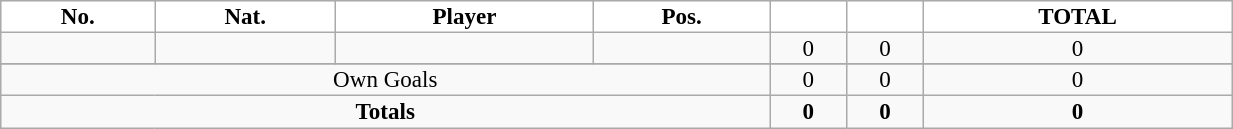<table class="wikitable sortable alternance" style="font-size:96%; text-align:center; line-height:14px; width:65%;">
<tr>
<th style="background:white; color:black; text-align:center;">No.</th>
<th style="background:white; color:black; text-align:center;">Nat.</th>
<th style="background:white; color:black; text-align:center;">Player</th>
<th style="background:white; color:black; text-align:center;">Pos.</th>
<th style="background:white; color:black; text-align:center;"></th>
<th style="background:white; color:black; text-align:center;"></th>
<th style="background:white; color:black; text-align:center;">TOTAL</th>
</tr>
<tr>
<td></td>
<td></td>
<td></td>
<td></td>
<td>0</td>
<td>0</td>
<td>0</td>
</tr>
<tr>
</tr>
<tr class="sortbottom">
<td colspan="4">Own Goals</td>
<td>0</td>
<td>0</td>
<td>0</td>
</tr>
<tr class="sortbottom">
<td colspan="4"><strong>Totals</strong></td>
<td><strong>0</strong></td>
<td><strong>0</strong></td>
<td><strong>0</strong></td>
</tr>
</table>
